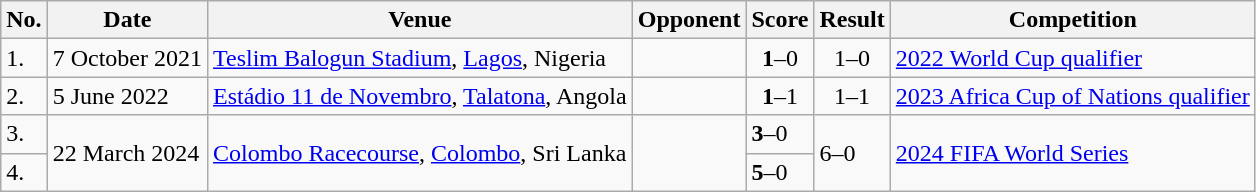<table class="wikitable" border="1">
<tr>
<th>No.</th>
<th>Date</th>
<th>Venue</th>
<th>Opponent</th>
<th>Score</th>
<th>Result</th>
<th>Competition</th>
</tr>
<tr>
<td>1.</td>
<td>7 October 2021</td>
<td><a href='#'>Teslim Balogun Stadium</a>, <a href='#'>Lagos</a>, Nigeria</td>
<td></td>
<td align=center><strong>1</strong>–0</td>
<td align=center>1–0</td>
<td><a href='#'>2022 World Cup qualifier</a></td>
</tr>
<tr>
<td>2.</td>
<td>5 June 2022</td>
<td><a href='#'>Estádio 11 de Novembro</a>, <a href='#'>Talatona</a>, Angola</td>
<td></td>
<td align=center><strong>1</strong>–1</td>
<td align=center>1–1</td>
<td><a href='#'>2023 Africa Cup of Nations qualifier</a></td>
</tr>
<tr>
<td>3.</td>
<td rowspan="2">22 March 2024</td>
<td rowspan="2"><a href='#'>Colombo Racecourse</a>, <a href='#'>Colombo</a>, Sri Lanka</td>
<td rowspan="2"></td>
<td><strong>3</strong>–0</td>
<td rowspan="2">6–0</td>
<td rowspan="2"><a href='#'>2024 FIFA World Series</a></td>
</tr>
<tr>
<td>4.</td>
<td><strong>5</strong>–0</td>
</tr>
</table>
